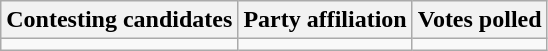<table class="wikitable sortable">
<tr>
<th>Contesting candidates</th>
<th>Party affiliation</th>
<th>Votes polled</th>
</tr>
<tr>
<td></td>
<td></td>
<td></td>
</tr>
</table>
